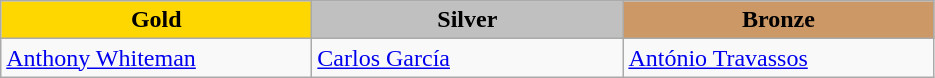<table class="wikitable" style="text-align:left">
<tr align="center">
<td width=200 bgcolor=gold><strong>Gold</strong></td>
<td width=200 bgcolor=silver><strong>Silver</strong></td>
<td width=200 bgcolor=CC9966><strong>Bronze</strong></td>
</tr>
<tr>
<td><a href='#'>Anthony Whiteman</a><br><em></em></td>
<td><a href='#'>Carlos García</a><br><em></em></td>
<td><a href='#'>António Travassos</a><br><em></em></td>
</tr>
</table>
